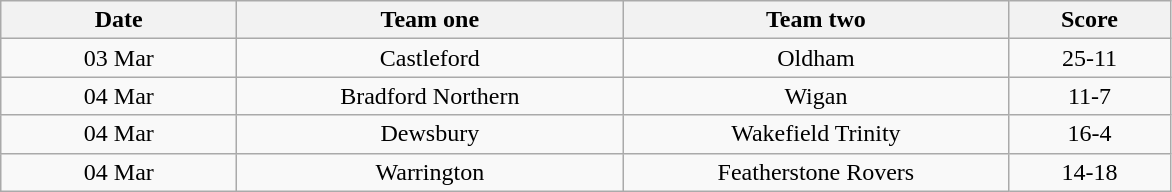<table class="wikitable" style="text-align: center">
<tr>
<th width=150>Date</th>
<th width=250>Team one</th>
<th width=250>Team two</th>
<th width=100>Score</th>
</tr>
<tr>
<td>03 Mar</td>
<td>Castleford</td>
<td>Oldham</td>
<td>25-11</td>
</tr>
<tr>
<td>04 Mar</td>
<td>Bradford Northern</td>
<td>Wigan</td>
<td>11-7</td>
</tr>
<tr>
<td>04 Mar</td>
<td>Dewsbury</td>
<td>Wakefield Trinity</td>
<td>16-4</td>
</tr>
<tr>
<td>04 Mar</td>
<td>Warrington</td>
<td>Featherstone Rovers</td>
<td>14-18</td>
</tr>
</table>
